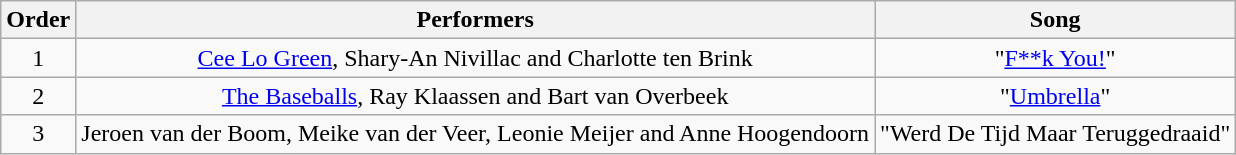<table class="wikitable" style="text-align: center; width: auto;">
<tr>
<th>Order</th>
<th>Performers</th>
<th>Song</th>
</tr>
<tr>
<td>1</td>
<td><a href='#'>Cee Lo Green</a>, Shary-An Nivillac and Charlotte ten Brink</td>
<td>"<a href='#'>F**k You!</a>"</td>
</tr>
<tr>
<td>2</td>
<td><a href='#'>The Baseballs</a>, Ray Klaassen and Bart van Overbeek</td>
<td>"<a href='#'>Umbrella</a>"</td>
</tr>
<tr>
<td>3</td>
<td>Jeroen van der Boom, Meike van der Veer, Leonie Meijer and Anne Hoogendoorn</td>
<td>"Werd De Tijd Maar Teruggedraaid"</td>
</tr>
</table>
